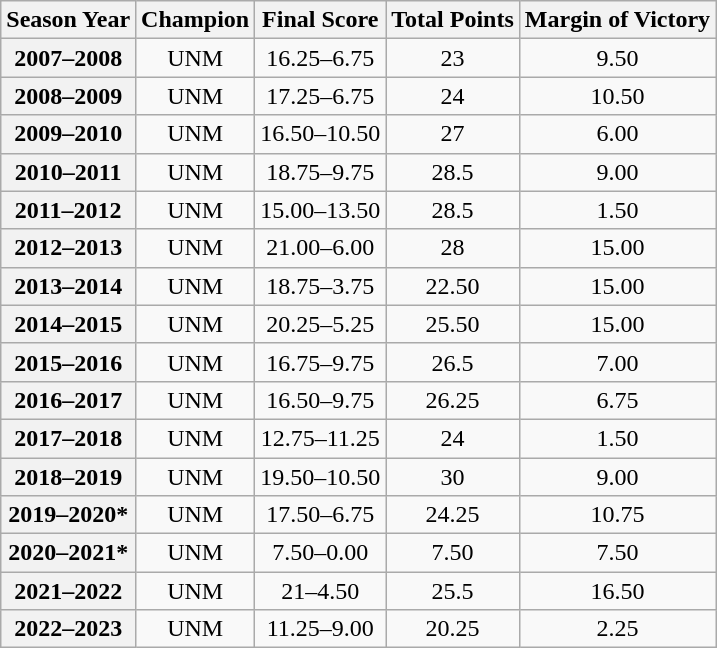<table class="wikitable" style="text-align: center">
<tr>
<th>Season Year</th>
<th>Champion</th>
<th>Final Score</th>
<th>Total Points</th>
<th>Margin of Victory</th>
</tr>
<tr>
<th>2007–2008</th>
<td>UNM</td>
<td>16.25–6.75</td>
<td>23</td>
<td>9.50</td>
</tr>
<tr>
<th>2008–2009</th>
<td>UNM</td>
<td>17.25–6.75</td>
<td>24</td>
<td>10.50</td>
</tr>
<tr>
<th>2009–2010</th>
<td>UNM</td>
<td>16.50–10.50</td>
<td>27</td>
<td>6.00</td>
</tr>
<tr>
<th>2010–2011</th>
<td>UNM</td>
<td>18.75–9.75</td>
<td>28.5</td>
<td>9.00</td>
</tr>
<tr>
<th>2011–2012</th>
<td>UNM</td>
<td>15.00–13.50</td>
<td>28.5</td>
<td>1.50</td>
</tr>
<tr>
<th>2012–2013</th>
<td>UNM</td>
<td>21.00–6.00</td>
<td>28</td>
<td>15.00</td>
</tr>
<tr>
<th>2013–2014</th>
<td>UNM</td>
<td>18.75–3.75</td>
<td>22.50</td>
<td>15.00</td>
</tr>
<tr>
<th>2014–2015</th>
<td>UNM</td>
<td>20.25–5.25</td>
<td>25.50</td>
<td>15.00</td>
</tr>
<tr>
<th>2015–2016</th>
<td>UNM</td>
<td>16.75–9.75</td>
<td>26.5</td>
<td>7.00</td>
</tr>
<tr>
<th>2016–2017</th>
<td>UNM</td>
<td>16.50–9.75</td>
<td>26.25</td>
<td>6.75</td>
</tr>
<tr>
<th>2017–2018</th>
<td>UNM</td>
<td>12.75–11.25</td>
<td>24</td>
<td>1.50</td>
</tr>
<tr>
<th>2018–2019</th>
<td>UNM</td>
<td>19.50–10.50</td>
<td>30</td>
<td>9.00</td>
</tr>
<tr>
<th>2019–2020*</th>
<td>UNM</td>
<td>17.50–6.75</td>
<td>24.25</td>
<td>10.75</td>
</tr>
<tr>
<th>2020–2021*</th>
<td>UNM</td>
<td>7.50–0.00</td>
<td>7.50</td>
<td>7.50</td>
</tr>
<tr>
<th>2021–2022</th>
<td>UNM</td>
<td>21–4.50</td>
<td>25.5</td>
<td>16.50</td>
</tr>
<tr>
<th>2022–2023</th>
<td>UNM</td>
<td>11.25–9.00</td>
<td>20.25</td>
<td>2.25</td>
</tr>
</table>
